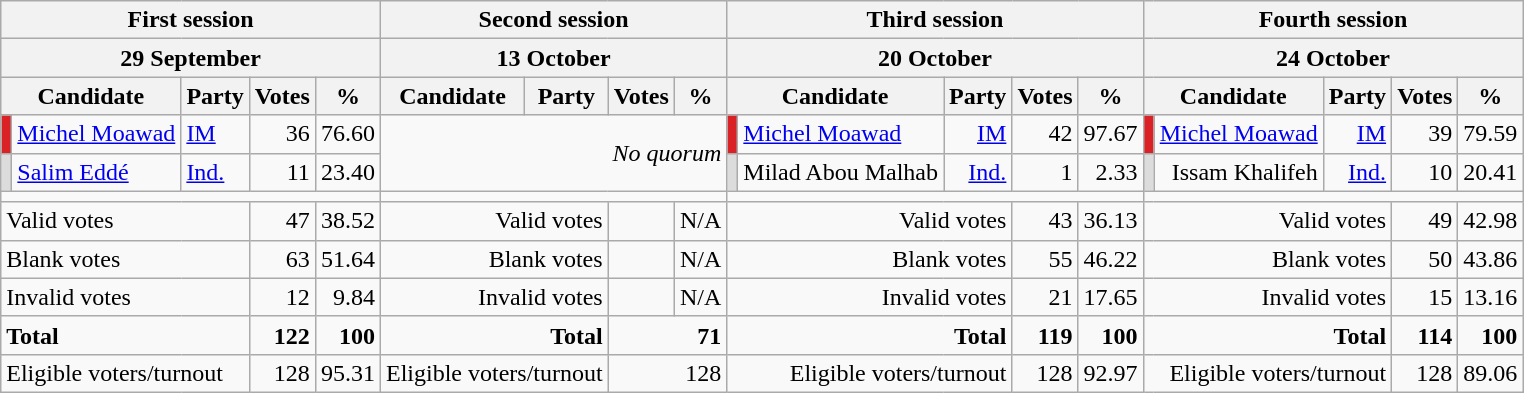<table class="wikitable" style="text-align:right">
<tr>
<th colspan="5">First session</th>
<th colspan="4">Second session</th>
<th colspan="5">Third session</th>
<th colspan="5">Fourth session</th>
</tr>
<tr>
<th colspan="5">29 September</th>
<th colspan="4">13 October</th>
<th colspan="5">20 October</th>
<th colspan="5">24 October</th>
</tr>
<tr>
<th colspan="2">Candidate</th>
<th>Party</th>
<th>Votes</th>
<th>%</th>
<th>Candidate</th>
<th>Party</th>
<th>Votes</th>
<th>%</th>
<th colspan="2">Candidate</th>
<th>Party</th>
<th>Votes</th>
<th>%</th>
<th colspan="2">Candidate</th>
<th>Party</th>
<th>Votes</th>
<th>%</th>
</tr>
<tr>
<td bgcolor="#DA2125"></td>
<td align="left"><a href='#'>Michel Moawad</a></td>
<td align="left"><a href='#'>IM</a></td>
<td>36</td>
<td>76.60</td>
<td colspan="4" rowspan="2"><em>No quorum</em></td>
<td bgcolor="#DA2125"></td>
<td align="left"><a href='#'>Michel Moawad</a></td>
<td><a href='#'>IM</a></td>
<td>42</td>
<td>97.67</td>
<td bgcolor="#DA2125"></td>
<td><a href='#'>Michel Moawad</a></td>
<td><a href='#'>IM</a></td>
<td>39</td>
<td>79.59</td>
</tr>
<tr>
<td bgcolor="#DCDCDC"></td>
<td align="left"><a href='#'>Salim Eddé</a></td>
<td align="left"><a href='#'>Ind.</a></td>
<td>11</td>
<td>23.40</td>
<td bgcolor="#DCDCDC"></td>
<td>Milad Abou Malhab</td>
<td><a href='#'>Ind.</a></td>
<td>1</td>
<td>2.33</td>
<td bgcolor="#DCDCDC"></td>
<td>Issam Khalifeh</td>
<td><a href='#'>Ind.</a></td>
<td>10</td>
<td>20.41</td>
</tr>
<tr>
<td colspan="5"></td>
<td colspan="4"></td>
<td colspan="5"></td>
<td colspan="5"></td>
</tr>
<tr>
<td colspan="3" style="text-align:left;">Valid votes</td>
<td>47</td>
<td>38.52</td>
<td colspan="2">Valid votes</td>
<td></td>
<td>N/A</td>
<td colspan="3">Valid votes</td>
<td>43</td>
<td>36.13</td>
<td colspan="3">Valid votes</td>
<td>49</td>
<td>42.98</td>
</tr>
<tr>
<td colspan="3" style="text-align:left;">Blank votes</td>
<td>63</td>
<td>51.64</td>
<td colspan="2">Blank votes</td>
<td></td>
<td>N/A</td>
<td colspan="3">Blank votes</td>
<td>55</td>
<td>46.22</td>
<td colspan="3">Blank votes</td>
<td>50</td>
<td>43.86</td>
</tr>
<tr>
<td colspan="3" style="text-align:left;">Invalid votes</td>
<td>12</td>
<td>9.84</td>
<td colspan="2">Invalid votes</td>
<td></td>
<td>N/A</td>
<td colspan="3">Invalid votes</td>
<td>21</td>
<td>17.65</td>
<td colspan="3">Invalid votes</td>
<td>15</td>
<td>13.16</td>
</tr>
<tr>
<td colspan="3" style="text-align:left;"><strong>Total</strong></td>
<td><strong>122</strong></td>
<td><strong>100</strong></td>
<td colspan="2"><strong>Total</strong></td>
<td colspan="2"><strong>71</strong></td>
<td colspan="3"><strong>Total</strong></td>
<td><strong>119</strong></td>
<td><strong>100</strong></td>
<td colspan="3"><strong>Total</strong></td>
<td><strong>114</strong></td>
<td><strong>100</strong></td>
</tr>
<tr>
<td colspan="3" style="text-align:left;">Eligible voters/turnout</td>
<td>128</td>
<td>95.31</td>
<td colspan="2">Eligible voters/turnout</td>
<td colspan="2">128</td>
<td colspan="3">Eligible voters/turnout</td>
<td>128</td>
<td>92.97</td>
<td colspan="3">Eligible voters/turnout</td>
<td>128</td>
<td>89.06</td>
</tr>
</table>
